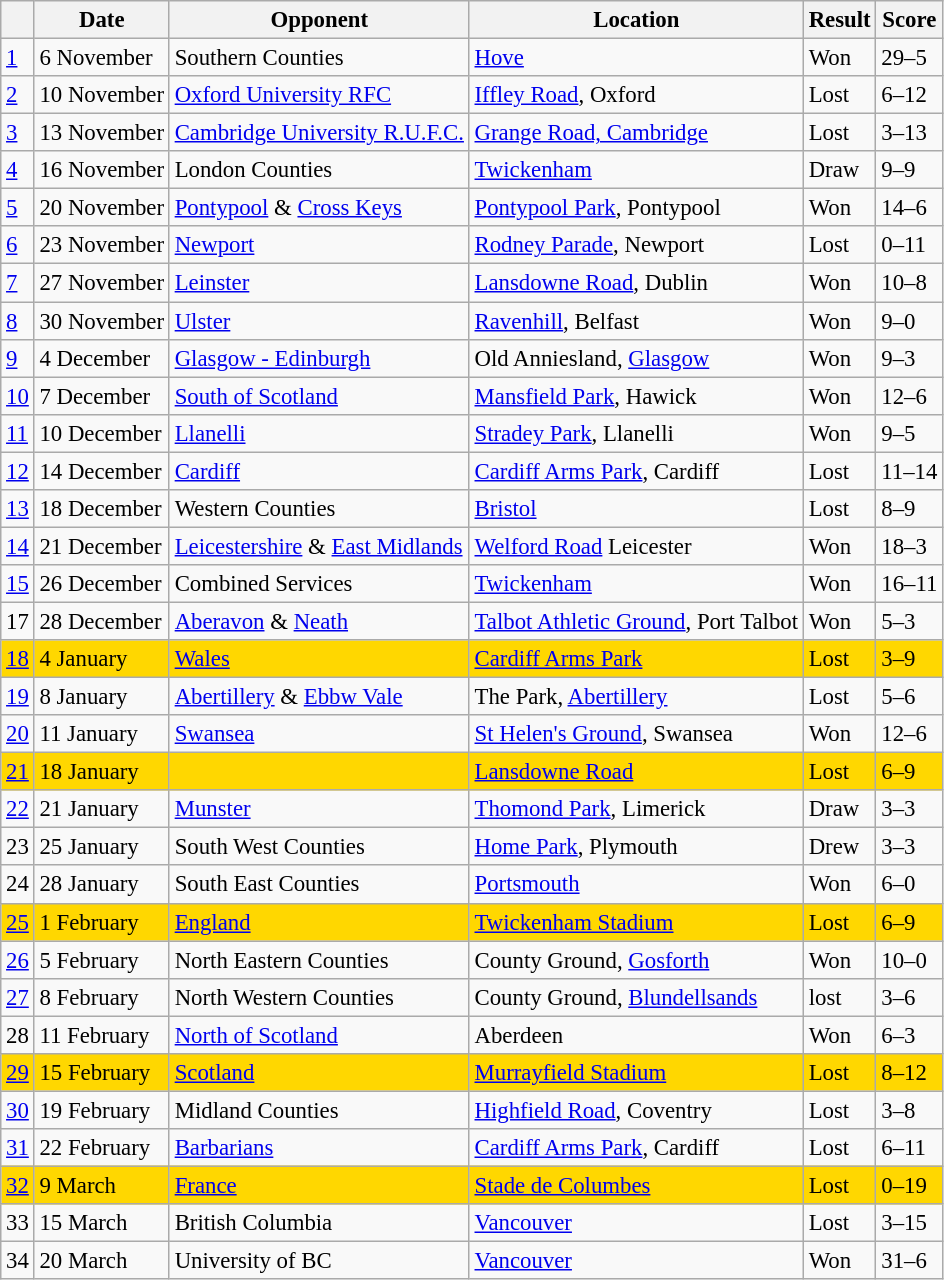<table class="wikitable" style="font-size: 95%;">
<tr>
<th></th>
<th>Date</th>
<th>Opponent</th>
<th>Location</th>
<th>Result</th>
<th>Score</th>
</tr>
<tr>
<td><a href='#'>1</a></td>
<td>6 November</td>
<td> Southern Counties</td>
<td><a href='#'>Hove</a></td>
<td>Won</td>
<td>29–5</td>
</tr>
<tr>
<td><a href='#'>2</a></td>
<td>10 November</td>
<td> <a href='#'>Oxford University RFC</a></td>
<td><a href='#'>Iffley Road</a>, Oxford</td>
<td>Lost</td>
<td>6–12</td>
</tr>
<tr>
<td><a href='#'>3</a></td>
<td>13 November</td>
<td> <a href='#'>Cambridge University R.U.F.C.</a></td>
<td><a href='#'>Grange Road, Cambridge</a></td>
<td>Lost</td>
<td>3–13</td>
</tr>
<tr>
<td><a href='#'>4</a></td>
<td>16 November</td>
<td> London Counties</td>
<td><a href='#'>Twickenham</a></td>
<td>Draw</td>
<td>9–9</td>
</tr>
<tr>
<td><a href='#'>5</a></td>
<td>20 November</td>
<td> <a href='#'>Pontypool</a> & <a href='#'>Cross Keys</a></td>
<td><a href='#'>Pontypool Park</a>, Pontypool</td>
<td>Won</td>
<td>14–6</td>
</tr>
<tr>
<td><a href='#'>6</a></td>
<td>23 November</td>
<td> <a href='#'>Newport</a></td>
<td><a href='#'>Rodney Parade</a>, Newport</td>
<td>Lost</td>
<td>0–11</td>
</tr>
<tr>
<td><a href='#'>7</a></td>
<td>27 November</td>
<td> <a href='#'>Leinster</a></td>
<td><a href='#'>Lansdowne Road</a>, Dublin</td>
<td>Won</td>
<td>10–8</td>
</tr>
<tr>
<td><a href='#'>8</a></td>
<td>30 November</td>
<td> <a href='#'>Ulster</a></td>
<td><a href='#'>Ravenhill</a>, Belfast</td>
<td>Won</td>
<td>9–0</td>
</tr>
<tr>
<td><a href='#'>9</a></td>
<td>4 December</td>
<td> <a href='#'>Glasgow - Edinburgh</a></td>
<td>Old Anniesland, <a href='#'>Glasgow</a></td>
<td>Won</td>
<td>9–3</td>
</tr>
<tr>
<td><a href='#'>10</a></td>
<td>7 December</td>
<td> <a href='#'>South of Scotland</a></td>
<td><a href='#'>Mansfield Park</a>, Hawick</td>
<td>Won</td>
<td>12–6</td>
</tr>
<tr>
<td><a href='#'>11</a></td>
<td>10 December</td>
<td> <a href='#'>Llanelli</a></td>
<td><a href='#'>Stradey Park</a>, Llanelli</td>
<td>Won</td>
<td>9–5</td>
</tr>
<tr>
<td><a href='#'>12</a></td>
<td>14 December</td>
<td> <a href='#'>Cardiff</a></td>
<td><a href='#'>Cardiff Arms Park</a>, Cardiff</td>
<td>Lost</td>
<td>11–14</td>
</tr>
<tr>
<td><a href='#'>13</a></td>
<td>18 December</td>
<td> Western Counties</td>
<td><a href='#'>Bristol</a></td>
<td>Lost</td>
<td>8–9</td>
</tr>
<tr>
<td><a href='#'>14</a></td>
<td>21 December</td>
<td> <a href='#'>Leicestershire</a> & <a href='#'>East Midlands</a></td>
<td><a href='#'>Welford Road</a> Leicester</td>
<td>Won</td>
<td>18–3</td>
</tr>
<tr>
<td><a href='#'>15</a></td>
<td>26 December</td>
<td> Combined Services</td>
<td><a href='#'>Twickenham</a></td>
<td>Won</td>
<td>16–11</td>
</tr>
<tr>
<td>17</td>
<td>28 December</td>
<td> <a href='#'>Aberavon</a> & <a href='#'>Neath</a></td>
<td><a href='#'>Talbot Athletic Ground</a>, Port Talbot</td>
<td>Won</td>
<td>5–3</td>
</tr>
<tr bgcolor=Gold>
<td><a href='#'>18</a></td>
<td>4 January</td>
<td> <a href='#'>Wales</a></td>
<td><a href='#'>Cardiff Arms Park</a></td>
<td>Lost</td>
<td>3–9</td>
</tr>
<tr>
<td><a href='#'>19</a></td>
<td>8 January</td>
<td> <a href='#'>Abertillery</a> & <a href='#'>Ebbw Vale</a></td>
<td>The Park, <a href='#'>Abertillery</a></td>
<td>Lost</td>
<td>5–6</td>
</tr>
<tr>
<td><a href='#'>20</a></td>
<td>11 January</td>
<td> <a href='#'>Swansea</a></td>
<td><a href='#'>St Helen's Ground</a>, Swansea</td>
<td>Won</td>
<td>12–6</td>
</tr>
<tr bgcolor=Gold>
<td><a href='#'>21</a></td>
<td>18 January</td>
<td></td>
<td><a href='#'>Lansdowne Road</a></td>
<td>Lost</td>
<td>6–9</td>
</tr>
<tr>
<td><a href='#'>22</a></td>
<td>21 January</td>
<td> <a href='#'>Munster</a></td>
<td><a href='#'>Thomond Park</a>, Limerick</td>
<td>Draw</td>
<td>3–3</td>
</tr>
<tr>
<td>23</td>
<td>25 January</td>
<td> South West Counties</td>
<td><a href='#'>Home Park</a>, Plymouth</td>
<td>Drew</td>
<td>3–3</td>
</tr>
<tr>
<td>24</td>
<td>28 January</td>
<td> South East Counties</td>
<td><a href='#'>Portsmouth</a></td>
<td>Won</td>
<td>6–0</td>
</tr>
<tr bgcolor=Gold>
<td><a href='#'>25</a></td>
<td>1 February</td>
<td> <a href='#'>England</a></td>
<td><a href='#'>Twickenham Stadium</a></td>
<td>Lost</td>
<td>6–9</td>
</tr>
<tr>
<td><a href='#'>26</a></td>
<td>5 February</td>
<td> North Eastern Counties</td>
<td>County Ground, <a href='#'>Gosforth</a></td>
<td>Won</td>
<td>10–0</td>
</tr>
<tr>
<td><a href='#'>27</a></td>
<td>8 February</td>
<td> North Western Counties</td>
<td>County Ground, <a href='#'>Blundellsands</a></td>
<td>lost</td>
<td>3–6</td>
</tr>
<tr>
<td>28</td>
<td>11 February</td>
<td> <a href='#'>North of Scotland</a></td>
<td>Aberdeen</td>
<td>Won</td>
<td>6–3</td>
</tr>
<tr bgcolor=Gold>
<td><a href='#'>29</a></td>
<td>15 February</td>
<td> <a href='#'>Scotland</a></td>
<td><a href='#'>Murrayfield Stadium</a></td>
<td>Lost</td>
<td>8–12</td>
</tr>
<tr>
<td><a href='#'>30</a></td>
<td>19 February</td>
<td> Midland Counties</td>
<td><a href='#'>Highfield Road</a>, Coventry</td>
<td>Lost</td>
<td>3–8</td>
</tr>
<tr>
<td><a href='#'>31</a></td>
<td>22 February</td>
<td><a href='#'>Barbarians</a></td>
<td><a href='#'>Cardiff Arms Park</a>, Cardiff</td>
<td>Lost</td>
<td>6–11</td>
</tr>
<tr bgcolor=Gold>
<td><a href='#'>32</a></td>
<td>9 March</td>
<td> <a href='#'>France</a></td>
<td><a href='#'>Stade de Columbes</a></td>
<td>Lost</td>
<td>0–19</td>
</tr>
<tr>
<td>33</td>
<td>15 March</td>
<td> British Columbia</td>
<td><a href='#'>Vancouver</a></td>
<td>Lost</td>
<td>3–15</td>
</tr>
<tr>
<td>34</td>
<td>20 March</td>
<td> University of BC</td>
<td><a href='#'>Vancouver</a></td>
<td>Won</td>
<td>31–6</td>
</tr>
</table>
